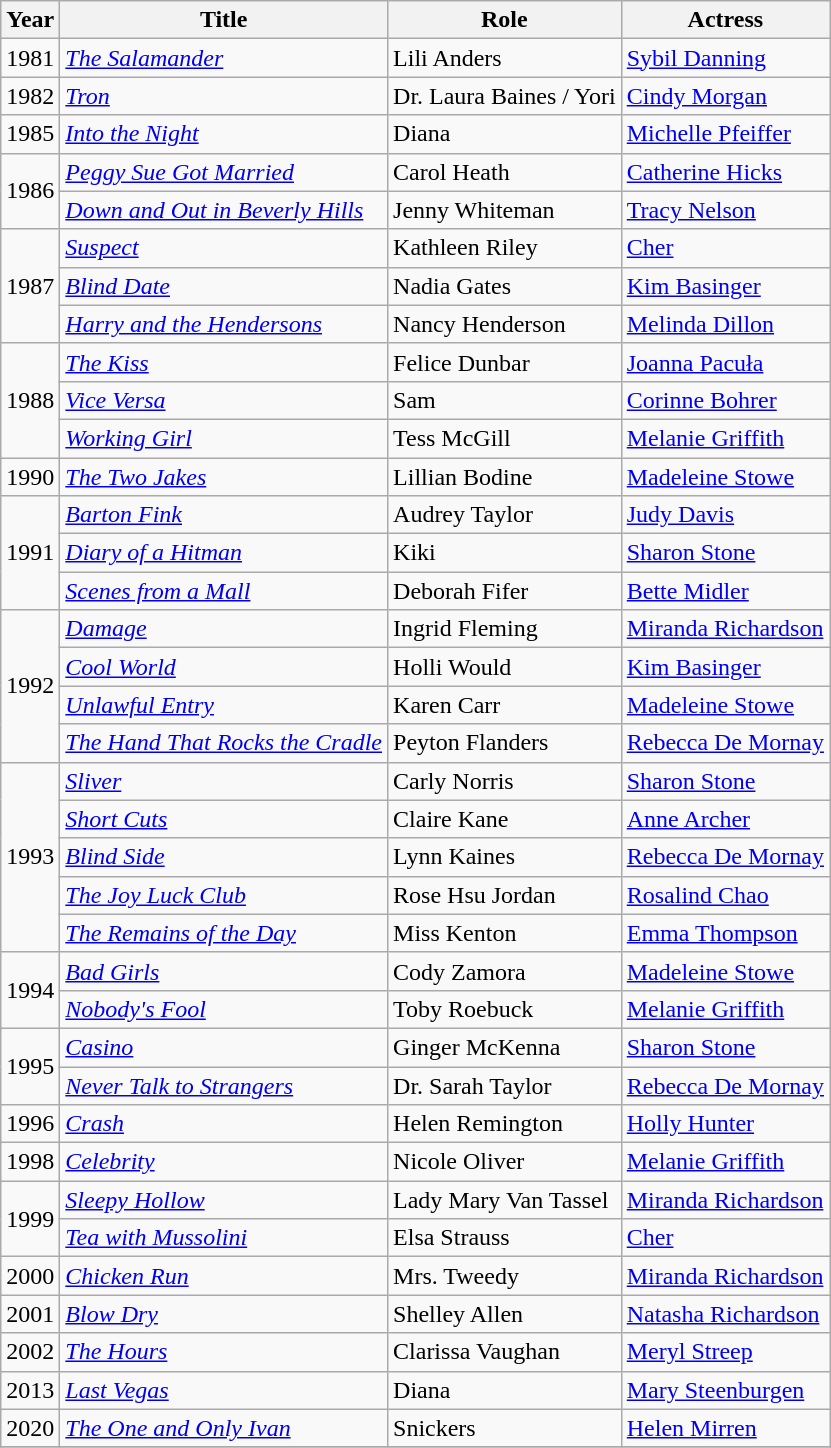<table class="wikitable">
<tr>
<th>Year</th>
<th>Title</th>
<th>Role</th>
<th>Actress</th>
</tr>
<tr>
<td>1981</td>
<td><em><a href='#'>The Salamander</a></em></td>
<td>Lili Anders</td>
<td><a href='#'>Sybil Danning</a></td>
</tr>
<tr>
<td>1982</td>
<td><em><a href='#'>Tron</a></em></td>
<td>Dr. Laura Baines / Yori</td>
<td><a href='#'>Cindy Morgan</a></td>
</tr>
<tr>
<td>1985</td>
<td><em><a href='#'>Into the Night</a></em></td>
<td>Diana</td>
<td><a href='#'>Michelle Pfeiffer</a></td>
</tr>
<tr>
<td rowspan=2>1986</td>
<td><em><a href='#'>Peggy Sue Got Married</a></em></td>
<td>Carol Heath</td>
<td><a href='#'>Catherine Hicks</a></td>
</tr>
<tr>
<td><em><a href='#'>Down and Out in Beverly Hills</a></em></td>
<td>Jenny Whiteman</td>
<td><a href='#'>Tracy Nelson</a></td>
</tr>
<tr>
<td rowspan=3>1987</td>
<td><em><a href='#'>Suspect</a></em></td>
<td>Kathleen Riley</td>
<td><a href='#'>Cher</a></td>
</tr>
<tr>
<td><em><a href='#'>Blind Date</a></em></td>
<td>Nadia Gates</td>
<td><a href='#'>Kim Basinger</a></td>
</tr>
<tr>
<td><em><a href='#'>Harry and the Hendersons</a></em></td>
<td>Nancy Henderson</td>
<td><a href='#'>Melinda Dillon</a></td>
</tr>
<tr>
<td rowspan=3>1988</td>
<td><em><a href='#'>The Kiss</a></em></td>
<td>Felice Dunbar</td>
<td><a href='#'>Joanna Pacuła</a></td>
</tr>
<tr>
<td><em><a href='#'>Vice Versa</a></em></td>
<td>Sam</td>
<td><a href='#'>Corinne Bohrer</a></td>
</tr>
<tr>
<td><em><a href='#'>Working Girl</a></em></td>
<td>Tess McGill</td>
<td><a href='#'>Melanie Griffith</a></td>
</tr>
<tr>
<td>1990</td>
<td><em><a href='#'>The Two Jakes</a></em></td>
<td>Lillian Bodine</td>
<td><a href='#'>Madeleine Stowe</a></td>
</tr>
<tr>
<td rowspan=3>1991</td>
<td><em><a href='#'>Barton Fink</a></em></td>
<td>Audrey Taylor</td>
<td><a href='#'>Judy Davis</a></td>
</tr>
<tr>
<td><em><a href='#'>Diary of a Hitman</a></em></td>
<td>Kiki</td>
<td><a href='#'>Sharon Stone</a></td>
</tr>
<tr>
<td><em><a href='#'>Scenes from a Mall</a></em></td>
<td>Deborah Fifer</td>
<td><a href='#'>Bette Midler</a></td>
</tr>
<tr>
<td rowspan=4>1992</td>
<td><em><a href='#'>Damage</a></em></td>
<td>Ingrid Fleming</td>
<td><a href='#'>Miranda Richardson</a></td>
</tr>
<tr>
<td><em><a href='#'>Cool World</a></em></td>
<td>Holli Would</td>
<td><a href='#'>Kim Basinger</a></td>
</tr>
<tr>
<td><em><a href='#'>Unlawful Entry</a></em></td>
<td>Karen Carr</td>
<td><a href='#'>Madeleine Stowe</a></td>
</tr>
<tr>
<td><em><a href='#'>The Hand That Rocks the Cradle</a></em></td>
<td>Peyton Flanders</td>
<td><a href='#'>Rebecca De Mornay</a></td>
</tr>
<tr>
<td rowspan=5>1993</td>
<td><em><a href='#'>Sliver</a></em></td>
<td>Carly Norris</td>
<td><a href='#'>Sharon Stone</a></td>
</tr>
<tr>
<td><em><a href='#'>Short Cuts</a></em></td>
<td>Claire Kane</td>
<td><a href='#'>Anne Archer</a></td>
</tr>
<tr>
<td><em><a href='#'>Blind Side</a></em></td>
<td>Lynn Kaines</td>
<td><a href='#'>Rebecca De Mornay</a></td>
</tr>
<tr>
<td><em><a href='#'>The Joy Luck Club</a></em></td>
<td>Rose Hsu Jordan</td>
<td><a href='#'>Rosalind Chao</a></td>
</tr>
<tr>
<td><em><a href='#'>The Remains of the Day</a></em></td>
<td>Miss Kenton</td>
<td><a href='#'>Emma Thompson</a></td>
</tr>
<tr>
<td rowspan=2>1994</td>
<td><em><a href='#'>Bad Girls</a></em></td>
<td>Cody Zamora</td>
<td><a href='#'>Madeleine Stowe</a></td>
</tr>
<tr>
<td><em><a href='#'>Nobody's Fool</a></em></td>
<td>Toby Roebuck</td>
<td><a href='#'>Melanie Griffith</a></td>
</tr>
<tr>
<td rowspan=2>1995</td>
<td><em><a href='#'>Casino</a></em></td>
<td>Ginger McKenna</td>
<td><a href='#'>Sharon Stone</a></td>
</tr>
<tr>
<td><em><a href='#'>Never Talk to Strangers</a></em></td>
<td>Dr. Sarah Taylor</td>
<td><a href='#'>Rebecca De Mornay</a></td>
</tr>
<tr>
<td>1996</td>
<td><em><a href='#'>Crash</a></em></td>
<td>Helen Remington</td>
<td><a href='#'>Holly Hunter</a></td>
</tr>
<tr>
<td>1998</td>
<td><em><a href='#'>Celebrity</a></em></td>
<td>Nicole Oliver</td>
<td><a href='#'>Melanie Griffith</a></td>
</tr>
<tr>
<td rowspan=2>1999</td>
<td><em><a href='#'>Sleepy Hollow</a></em></td>
<td>Lady Mary Van Tassel</td>
<td><a href='#'>Miranda Richardson</a></td>
</tr>
<tr>
<td><em><a href='#'>Tea with Mussolini</a></em></td>
<td>Elsa Strauss</td>
<td><a href='#'>Cher</a></td>
</tr>
<tr>
<td>2000</td>
<td><em><a href='#'>Chicken Run</a></em></td>
<td>Mrs. Tweedy</td>
<td><a href='#'>Miranda Richardson</a></td>
</tr>
<tr>
<td>2001</td>
<td><em><a href='#'>Blow Dry</a></em></td>
<td>Shelley Allen</td>
<td><a href='#'>Natasha Richardson</a></td>
</tr>
<tr>
<td>2002</td>
<td><em><a href='#'>The Hours</a></em></td>
<td>Clarissa Vaughan</td>
<td><a href='#'>Meryl Streep</a></td>
</tr>
<tr>
<td>2013</td>
<td><em><a href='#'>Last Vegas</a></em></td>
<td>Diana</td>
<td><a href='#'>Mary Steenburgen</a></td>
</tr>
<tr>
<td>2020</td>
<td><em><a href='#'>The One and Only Ivan</a></em></td>
<td>Snickers</td>
<td><a href='#'>Helen Mirren</a></td>
</tr>
<tr>
</tr>
</table>
